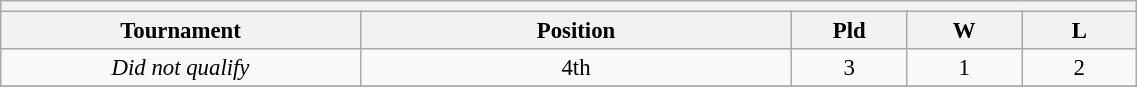<table class="wikitable collapsible autocollapse"  style="text-align:center; font-size:95%; width:60%;">
<tr>
<th colspan=9></th>
</tr>
<tr>
<th width=25%>Tournament</th>
<th width=30%>Position</th>
<th width=8%>Pld</th>
<th width=8%>W</th>
<th width=8%>L</th>
</tr>
<tr>
<td> <em>Did not qualify</em></td>
<td>4th</td>
<td>3</td>
<td>1</td>
<td>2</td>
</tr>
<tr>
</tr>
</table>
